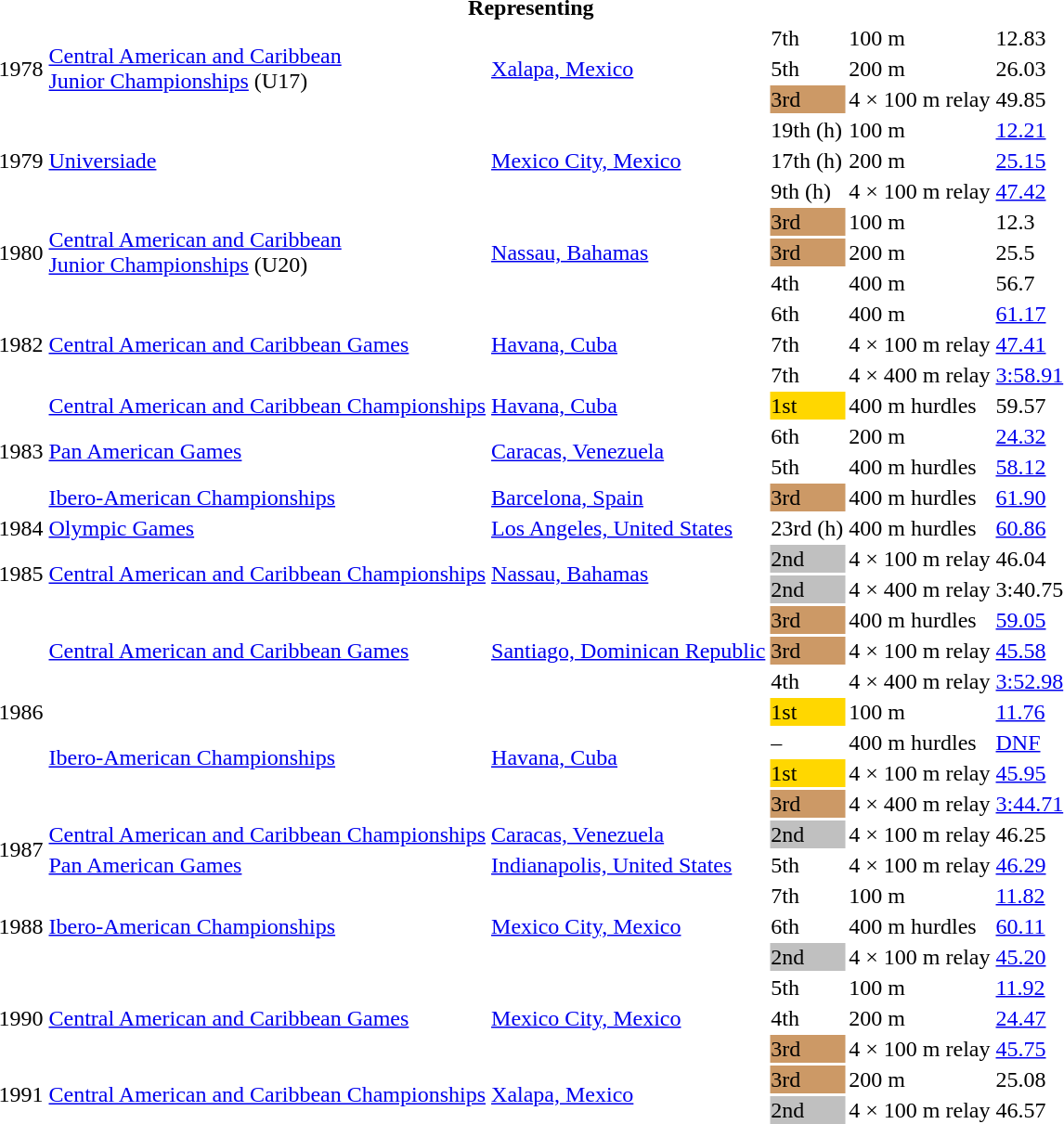<table>
<tr>
<th colspan="6">Representing </th>
</tr>
<tr>
<td rowspan=3>1978</td>
<td rowspan=3><a href='#'>Central American and Caribbean<br>Junior Championships</a> (U17)</td>
<td rowspan=3><a href='#'>Xalapa, Mexico</a></td>
<td>7th</td>
<td>100 m</td>
<td>12.83</td>
</tr>
<tr>
<td>5th</td>
<td>200 m</td>
<td>26.03</td>
</tr>
<tr>
<td bgcolor=cc9966>3rd</td>
<td>4 × 100 m relay</td>
<td>49.85</td>
</tr>
<tr>
<td rowspan=3>1979</td>
<td rowspan=3><a href='#'>Universiade</a></td>
<td rowspan=3><a href='#'>Mexico City, Mexico</a></td>
<td>19th (h)</td>
<td>100 m</td>
<td><a href='#'>12.21</a></td>
</tr>
<tr>
<td>17th (h)</td>
<td>200 m</td>
<td><a href='#'>25.15</a></td>
</tr>
<tr>
<td>9th (h)</td>
<td>4 × 100 m relay</td>
<td><a href='#'>47.42</a></td>
</tr>
<tr>
<td rowspan=3>1980</td>
<td rowspan=3><a href='#'>Central American and Caribbean<br>Junior Championships</a> (U20)</td>
<td rowspan=3><a href='#'>Nassau, Bahamas</a></td>
<td bgcolor=cc9966>3rd</td>
<td>100 m</td>
<td>12.3</td>
</tr>
<tr>
<td bgcolor=cc9966>3rd</td>
<td>200 m</td>
<td>25.5</td>
</tr>
<tr>
<td>4th</td>
<td>400 m</td>
<td>56.7</td>
</tr>
<tr>
<td rowspan=3>1982</td>
<td rowspan=3><a href='#'>Central American and Caribbean Games</a></td>
<td rowspan=3><a href='#'>Havana, Cuba</a></td>
<td>6th</td>
<td>400 m</td>
<td><a href='#'>61.17</a></td>
</tr>
<tr>
<td>7th</td>
<td>4 × 100 m relay</td>
<td><a href='#'>47.41</a></td>
</tr>
<tr>
<td>7th</td>
<td>4 × 400 m relay</td>
<td><a href='#'>3:58.91</a></td>
</tr>
<tr>
<td rowspan=4>1983</td>
<td><a href='#'>Central American and Caribbean Championships</a></td>
<td><a href='#'>Havana, Cuba</a></td>
<td bgcolor=gold>1st</td>
<td>400 m hurdles</td>
<td>59.57</td>
</tr>
<tr>
<td rowspan=2><a href='#'>Pan American Games</a></td>
<td rowspan=2><a href='#'>Caracas, Venezuela</a></td>
<td>6th</td>
<td>200 m</td>
<td><a href='#'>24.32</a></td>
</tr>
<tr>
<td>5th</td>
<td>400 m hurdles</td>
<td><a href='#'>58.12</a></td>
</tr>
<tr>
<td><a href='#'>Ibero-American Championships</a></td>
<td><a href='#'>Barcelona, Spain</a></td>
<td bgcolor=cc9966>3rd</td>
<td>400 m hurdles</td>
<td><a href='#'>61.90</a></td>
</tr>
<tr>
<td>1984</td>
<td><a href='#'>Olympic Games</a></td>
<td><a href='#'>Los Angeles, United States</a></td>
<td>23rd (h)</td>
<td>400 m hurdles</td>
<td><a href='#'>60.86</a></td>
</tr>
<tr>
<td rowspan=2>1985</td>
<td rowspan=2><a href='#'>Central American and Caribbean Championships</a></td>
<td rowspan=2><a href='#'>Nassau, Bahamas</a></td>
<td bgcolor=silver>2nd</td>
<td>4 × 100 m relay</td>
<td>46.04</td>
</tr>
<tr>
<td bgcolor=silver>2nd</td>
<td>4 × 400 m relay</td>
<td>3:40.75</td>
</tr>
<tr>
<td rowspan=7>1986</td>
<td rowspan=3><a href='#'>Central American and Caribbean Games</a></td>
<td rowspan=3><a href='#'>Santiago, Dominican Republic</a></td>
<td bgcolor=cc9966>3rd</td>
<td>400 m hurdles</td>
<td><a href='#'>59.05</a></td>
</tr>
<tr>
<td bgcolor=cc9966>3rd</td>
<td>4 × 100 m relay</td>
<td><a href='#'>45.58</a></td>
</tr>
<tr>
<td>4th</td>
<td>4 × 400 m relay</td>
<td><a href='#'>3:52.98</a></td>
</tr>
<tr>
<td rowspan=4><a href='#'>Ibero-American Championships</a></td>
<td rowspan=4><a href='#'>Havana, Cuba</a></td>
<td bgcolor=gold>1st</td>
<td>100 m</td>
<td><a href='#'>11.76</a></td>
</tr>
<tr>
<td>–</td>
<td>400 m hurdles</td>
<td><a href='#'>DNF</a></td>
</tr>
<tr>
<td bgcolor=gold>1st</td>
<td>4 × 100 m relay</td>
<td><a href='#'>45.95</a></td>
</tr>
<tr>
<td bgcolor=cc9966>3rd</td>
<td>4 × 400 m relay</td>
<td><a href='#'>3:44.71</a></td>
</tr>
<tr>
<td rowspan=2>1987</td>
<td><a href='#'>Central American and Caribbean Championships</a></td>
<td><a href='#'>Caracas, Venezuela</a></td>
<td bgcolor=silver>2nd</td>
<td>4 × 100 m relay</td>
<td>46.25</td>
</tr>
<tr>
<td><a href='#'>Pan American Games</a></td>
<td><a href='#'>Indianapolis, United States</a></td>
<td>5th</td>
<td>4 × 100 m relay</td>
<td><a href='#'>46.29</a></td>
</tr>
<tr>
<td rowspan=3>1988</td>
<td rowspan=3><a href='#'>Ibero-American Championships</a></td>
<td rowspan=3><a href='#'>Mexico City, Mexico</a></td>
<td>7th</td>
<td>100 m</td>
<td><a href='#'>11.82</a></td>
</tr>
<tr>
<td>6th</td>
<td>400 m hurdles</td>
<td><a href='#'>60.11</a></td>
</tr>
<tr>
<td bgcolor=silver>2nd</td>
<td>4 × 100 m relay</td>
<td><a href='#'>45.20</a></td>
</tr>
<tr>
<td rowspan=3>1990</td>
<td rowspan=3><a href='#'>Central American and Caribbean Games</a></td>
<td rowspan=3><a href='#'>Mexico City, Mexico</a></td>
<td>5th</td>
<td>100 m</td>
<td><a href='#'>11.92</a></td>
</tr>
<tr>
<td>4th</td>
<td>200 m</td>
<td><a href='#'>24.47</a></td>
</tr>
<tr>
<td bgcolor=cc9966>3rd</td>
<td>4 × 100 m relay</td>
<td><a href='#'>45.75</a></td>
</tr>
<tr>
<td rowspan=2>1991</td>
<td rowspan=2><a href='#'>Central American and Caribbean Championships</a></td>
<td rowspan=2><a href='#'>Xalapa, Mexico</a></td>
<td bgcolor=cc9966>3rd</td>
<td>200 m</td>
<td>25.08</td>
</tr>
<tr>
<td bgcolor=silver>2nd</td>
<td>4 × 100 m relay</td>
<td>46.57</td>
</tr>
</table>
